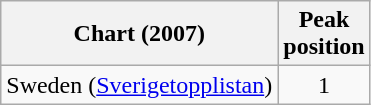<table class="wikitable plainrowheaders">
<tr>
<th>Chart (2007)</th>
<th>Peak<br>position</th>
</tr>
<tr>
<td>Sweden (<a href='#'>Sverigetopplistan</a>)</td>
<td align="center">1</td>
</tr>
</table>
